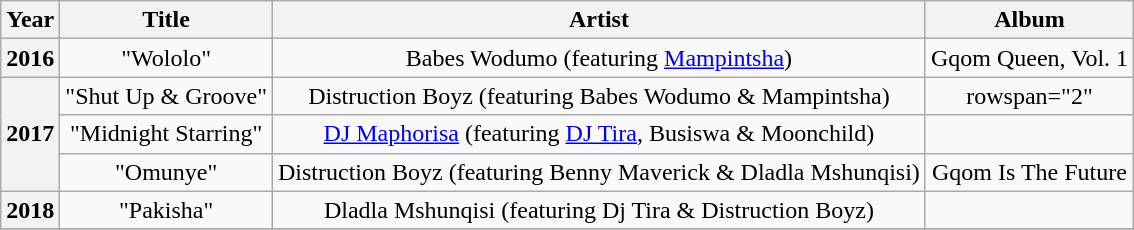<table class="wikitable" style="text-align:center;">
<tr>
<th>Year</th>
<th>Title</th>
<th>Artist</th>
<th>Album</th>
</tr>
<tr>
<th>2016</th>
<td>"Wololo"</td>
<td>Babes Wodumo (featuring <a href='#'>Mampintsha</a>)</td>
<td>Gqom Queen, Vol. 1</td>
</tr>
<tr>
<th rowspan="3">2017</th>
<td>"Shut Up & Groove"</td>
<td>Distruction Boyz (featuring Babes Wodumo & Mampintsha)</td>
<td>rowspan="2" </td>
</tr>
<tr>
<td>"Midnight Starring"</td>
<td><a href='#'>DJ Maphorisa</a> (featuring <a href='#'>DJ Tira</a>, Busiswa & Moonchild)</td>
</tr>
<tr>
<td>"Omunye"</td>
<td>Distruction Boyz (featuring Benny Maverick & Dladla Mshunqisi)</td>
<td>Gqom Is The Future</td>
</tr>
<tr>
<th>2018</th>
<td>"Pakisha"</td>
<td>Dladla Mshunqisi (featuring Dj Tira & Distruction Boyz)</td>
<td></td>
</tr>
<tr>
</tr>
</table>
